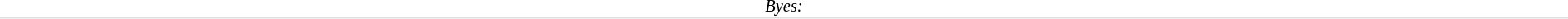<table cellspacing=0 style="border-top:0px solid 000000;border-bottom:1px solid #e0e0e0;width:100%">
<tr>
<td width=100% valign=top align=center style=font-size:85%><em>Byes: </em></td>
</tr>
</table>
